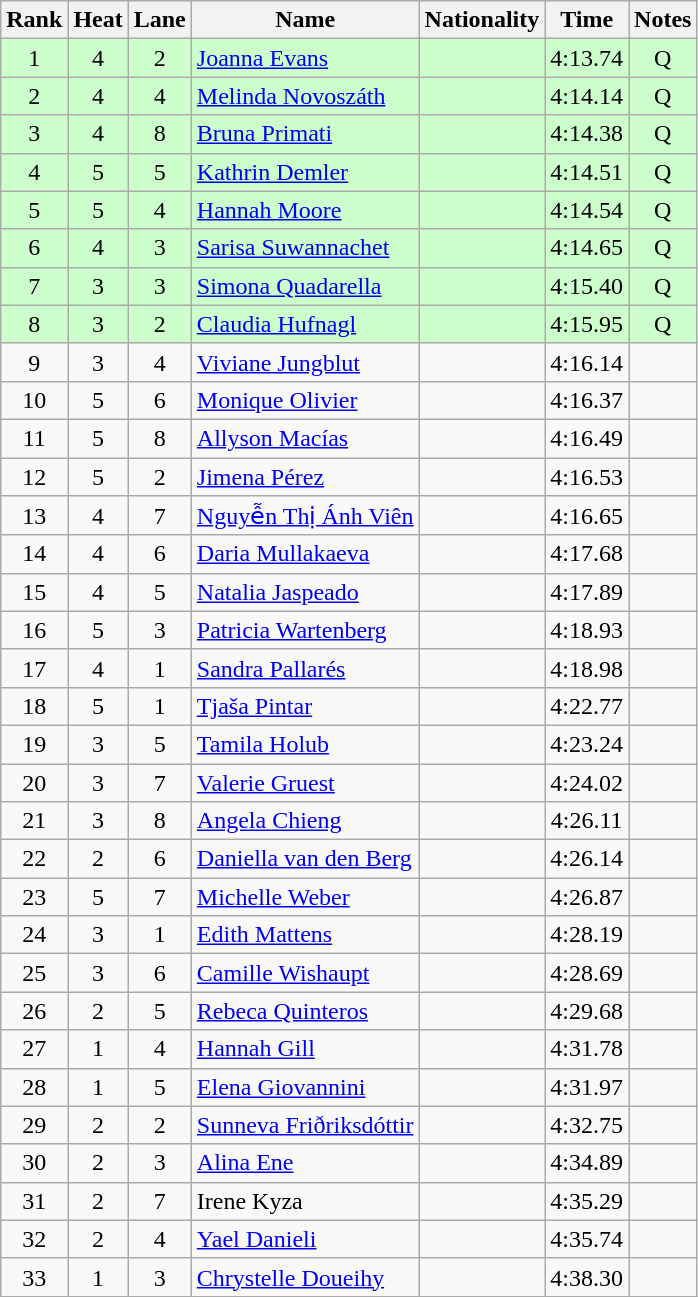<table class="wikitable sortable" style="text-align:center">
<tr>
<th>Rank</th>
<th>Heat</th>
<th>Lane</th>
<th>Name</th>
<th>Nationality</th>
<th>Time</th>
<th>Notes</th>
</tr>
<tr bgcolor=ccffcc>
<td>1</td>
<td>4</td>
<td>2</td>
<td align=left><a href='#'>Joanna Evans</a></td>
<td align=left></td>
<td>4:13.74</td>
<td>Q</td>
</tr>
<tr bgcolor=ccffcc>
<td>2</td>
<td>4</td>
<td>4</td>
<td align=left><a href='#'>Melinda Novoszáth</a></td>
<td align=left></td>
<td>4:14.14</td>
<td>Q</td>
</tr>
<tr bgcolor=ccffcc>
<td>3</td>
<td>4</td>
<td>8</td>
<td align=left><a href='#'>Bruna Primati</a></td>
<td align=left></td>
<td>4:14.38</td>
<td>Q</td>
</tr>
<tr bgcolor=ccffcc>
<td>4</td>
<td>5</td>
<td>5</td>
<td align=left><a href='#'>Kathrin Demler</a></td>
<td align=left></td>
<td>4:14.51</td>
<td>Q</td>
</tr>
<tr bgcolor=ccffcc>
<td>5</td>
<td>5</td>
<td>4</td>
<td align=left><a href='#'>Hannah Moore</a></td>
<td align=left></td>
<td>4:14.54</td>
<td>Q</td>
</tr>
<tr bgcolor=ccffcc>
<td>6</td>
<td>4</td>
<td>3</td>
<td align=left><a href='#'>Sarisa Suwannachet</a></td>
<td align=left></td>
<td>4:14.65</td>
<td>Q</td>
</tr>
<tr bgcolor=ccffcc>
<td>7</td>
<td>3</td>
<td>3</td>
<td align=left><a href='#'>Simona Quadarella</a></td>
<td align=left></td>
<td>4:15.40</td>
<td>Q</td>
</tr>
<tr bgcolor=ccffcc>
<td>8</td>
<td>3</td>
<td>2</td>
<td align=left><a href='#'>Claudia Hufnagl</a></td>
<td align=left></td>
<td>4:15.95</td>
<td>Q</td>
</tr>
<tr>
<td>9</td>
<td>3</td>
<td>4</td>
<td align=left><a href='#'>Viviane Jungblut</a></td>
<td align=left></td>
<td>4:16.14</td>
<td></td>
</tr>
<tr>
<td>10</td>
<td>5</td>
<td>6</td>
<td align=left><a href='#'>Monique Olivier</a></td>
<td align=left></td>
<td>4:16.37</td>
<td></td>
</tr>
<tr>
<td>11</td>
<td>5</td>
<td>8</td>
<td align=left><a href='#'>Allyson Macías</a></td>
<td align=left></td>
<td>4:16.49</td>
<td></td>
</tr>
<tr>
<td>12</td>
<td>5</td>
<td>2</td>
<td align=left><a href='#'>Jimena Pérez</a></td>
<td align=left></td>
<td>4:16.53</td>
<td></td>
</tr>
<tr>
<td>13</td>
<td>4</td>
<td>7</td>
<td align=left><a href='#'>Nguyễn Thị Ánh Viên</a></td>
<td align=left></td>
<td>4:16.65</td>
<td></td>
</tr>
<tr>
<td>14</td>
<td>4</td>
<td>6</td>
<td align=left><a href='#'>Daria Mullakaeva</a></td>
<td align=left></td>
<td>4:17.68</td>
<td></td>
</tr>
<tr>
<td>15</td>
<td>4</td>
<td>5</td>
<td align=left><a href='#'>Natalia Jaspeado</a></td>
<td align=left></td>
<td>4:17.89</td>
<td></td>
</tr>
<tr>
<td>16</td>
<td>5</td>
<td>3</td>
<td align=left><a href='#'>Patricia Wartenberg</a></td>
<td align=left></td>
<td>4:18.93</td>
<td></td>
</tr>
<tr>
<td>17</td>
<td>4</td>
<td>1</td>
<td align=left><a href='#'>Sandra Pallarés</a></td>
<td align=left></td>
<td>4:18.98</td>
<td></td>
</tr>
<tr>
<td>18</td>
<td>5</td>
<td>1</td>
<td align=left><a href='#'>Tjaša Pintar</a></td>
<td align=left></td>
<td>4:22.77</td>
<td></td>
</tr>
<tr>
<td>19</td>
<td>3</td>
<td>5</td>
<td align=left><a href='#'>Tamila Holub</a></td>
<td align=left></td>
<td>4:23.24</td>
<td></td>
</tr>
<tr>
<td>20</td>
<td>3</td>
<td>7</td>
<td align=left><a href='#'>Valerie Gruest</a></td>
<td align=left></td>
<td>4:24.02</td>
<td></td>
</tr>
<tr>
<td>21</td>
<td>3</td>
<td>8</td>
<td align=left><a href='#'>Angela Chieng</a></td>
<td align=left></td>
<td>4:26.11</td>
<td></td>
</tr>
<tr>
<td>22</td>
<td>2</td>
<td>6</td>
<td align=left><a href='#'>Daniella van den Berg</a></td>
<td align=left></td>
<td>4:26.14</td>
<td></td>
</tr>
<tr>
<td>23</td>
<td>5</td>
<td>7</td>
<td align=left><a href='#'>Michelle Weber</a></td>
<td align=left></td>
<td>4:26.87</td>
<td></td>
</tr>
<tr>
<td>24</td>
<td>3</td>
<td>1</td>
<td align=left><a href='#'>Edith Mattens</a></td>
<td align=left></td>
<td>4:28.19</td>
<td></td>
</tr>
<tr>
<td>25</td>
<td>3</td>
<td>6</td>
<td align=left><a href='#'>Camille Wishaupt</a></td>
<td align=left></td>
<td>4:28.69</td>
<td></td>
</tr>
<tr>
<td>26</td>
<td>2</td>
<td>5</td>
<td align=left><a href='#'>Rebeca Quinteros</a></td>
<td align=left></td>
<td>4:29.68</td>
<td></td>
</tr>
<tr>
<td>27</td>
<td>1</td>
<td>4</td>
<td align=left><a href='#'>Hannah Gill</a></td>
<td align=left></td>
<td>4:31.78</td>
<td></td>
</tr>
<tr>
<td>28</td>
<td>1</td>
<td>5</td>
<td align=left><a href='#'>Elena Giovannini</a></td>
<td align=left></td>
<td>4:31.97</td>
<td></td>
</tr>
<tr>
<td>29</td>
<td>2</td>
<td>2</td>
<td align=left><a href='#'>Sunneva Friðriksdóttir</a></td>
<td align=left></td>
<td>4:32.75</td>
<td></td>
</tr>
<tr>
<td>30</td>
<td>2</td>
<td>3</td>
<td align=left><a href='#'>Alina Ene</a></td>
<td align=left></td>
<td>4:34.89</td>
<td></td>
</tr>
<tr>
<td>31</td>
<td>2</td>
<td>7</td>
<td align=left>Irene Kyza</td>
<td align=left></td>
<td>4:35.29</td>
<td></td>
</tr>
<tr>
<td>32</td>
<td>2</td>
<td>4</td>
<td align=left><a href='#'>Yael Danieli</a></td>
<td align=left></td>
<td>4:35.74</td>
<td></td>
</tr>
<tr>
<td>33</td>
<td>1</td>
<td>3</td>
<td align=left><a href='#'>Chrystelle Doueihy</a></td>
<td align=left></td>
<td>4:38.30</td>
<td></td>
</tr>
</table>
